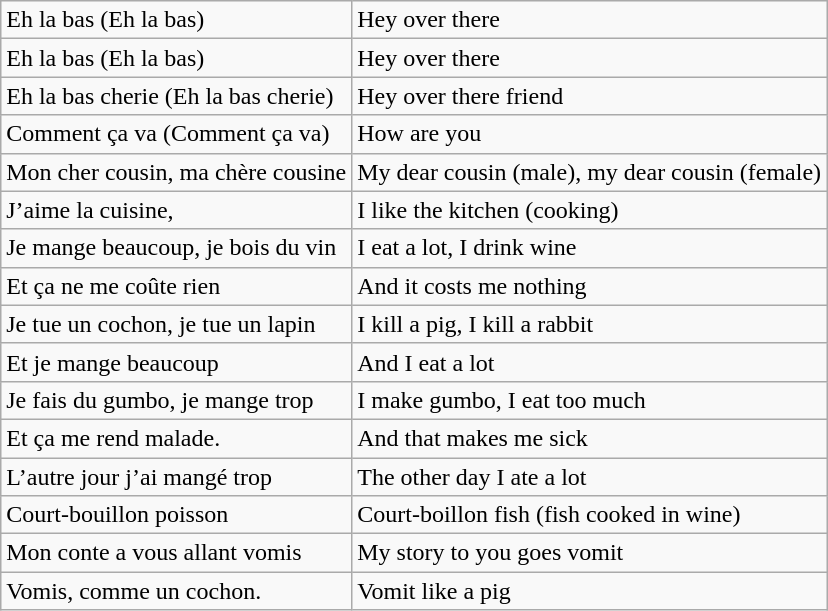<table class="wikitable">
<tr>
<td>Eh la bas (Eh la bas)</td>
<td>Hey over there</td>
</tr>
<tr>
<td>Eh la bas (Eh la bas)</td>
<td>Hey over there</td>
</tr>
<tr>
<td>Eh la bas cherie (Eh la bas cherie)</td>
<td>Hey over there friend</td>
</tr>
<tr>
<td>Comment ça va (Comment ça va)</td>
<td>How are you</td>
</tr>
<tr>
<td>Mon cher cousin, ma chère cousine</td>
<td>My dear cousin (male), my dear cousin (female)</td>
</tr>
<tr>
<td>J’aime la cuisine,</td>
<td>I like the kitchen (cooking)</td>
</tr>
<tr>
<td>Je mange beaucoup, je bois du vin</td>
<td>I eat a lot, I drink wine</td>
</tr>
<tr>
<td>Et ça ne me coûte rien</td>
<td>And it costs me nothing</td>
</tr>
<tr>
<td>Je tue un cochon, je tue un lapin</td>
<td>I kill a pig, I kill a rabbit</td>
</tr>
<tr>
<td>Et je mange beaucoup</td>
<td>And I eat a lot</td>
</tr>
<tr>
<td>Je fais du gumbo, je mange trop</td>
<td>I make gumbo, I eat too much</td>
</tr>
<tr>
<td>Et ça me rend malade.</td>
<td>And that makes me sick</td>
</tr>
<tr>
<td>L’autre jour j’ai mangé trop</td>
<td>The other day I ate a lot</td>
</tr>
<tr>
<td>Court-bouillon poisson</td>
<td>Court-boillon fish (fish cooked in wine)</td>
</tr>
<tr>
<td>Mon conte a vous allant vomis</td>
<td>My story to you goes vomit</td>
</tr>
<tr>
<td>Vomis, comme un cochon.</td>
<td>Vomit like a pig</td>
</tr>
</table>
